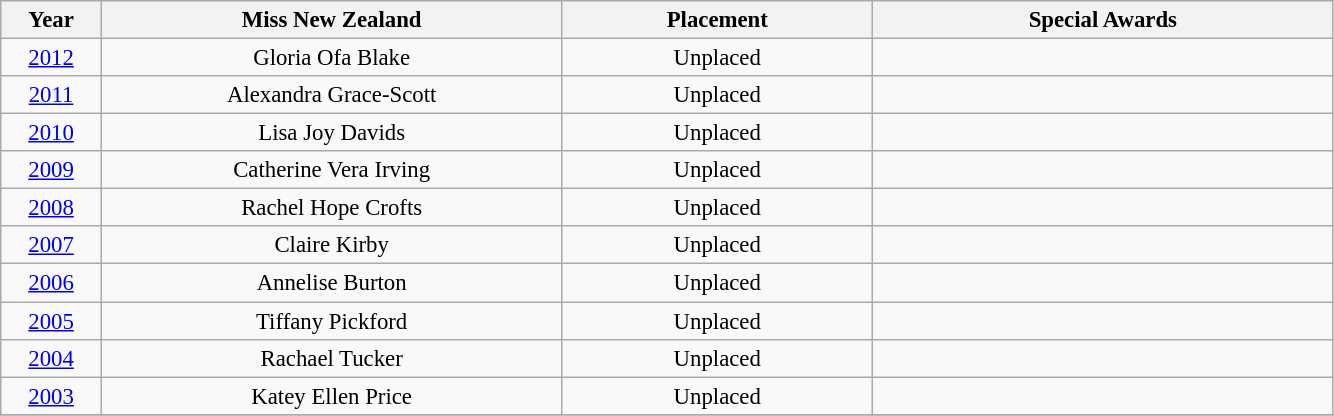<table class="wikitable sortable" style="font-size: 95%; text-align:center;">
<tr>
<th width="60">Year</th>
<th width="300">Miss New Zealand</th>
<th width="200">Placement</th>
<th width="300">Special Awards</th>
</tr>
<tr>
<td><a href='#'>2012</a></td>
<td>Gloria Ofa Blake</td>
<td>Unplaced</td>
<td></td>
</tr>
<tr>
<td><a href='#'>2011</a></td>
<td>Alexandra Grace-Scott</td>
<td>Unplaced</td>
<td></td>
</tr>
<tr>
<td><a href='#'>2010</a></td>
<td>Lisa Joy Davids</td>
<td>Unplaced</td>
<td></td>
</tr>
<tr>
<td><a href='#'>2009</a></td>
<td>Catherine Vera Irving</td>
<td>Unplaced</td>
<td></td>
</tr>
<tr>
<td><a href='#'>2008</a></td>
<td>Rachel Hope Crofts</td>
<td>Unplaced</td>
<td></td>
</tr>
<tr>
<td><a href='#'>2007</a></td>
<td>Claire Kirby</td>
<td>Unplaced</td>
<td></td>
</tr>
<tr>
<td><a href='#'>2006</a></td>
<td>Annelise Burton</td>
<td>Unplaced</td>
<td></td>
</tr>
<tr>
<td><a href='#'>2005</a></td>
<td>Tiffany Pickford</td>
<td>Unplaced</td>
<td></td>
</tr>
<tr>
<td><a href='#'>2004</a></td>
<td>Rachael Tucker</td>
<td>Unplaced</td>
<td></td>
</tr>
<tr>
<td><a href='#'>2003</a></td>
<td>Katey Ellen Price</td>
<td>Unplaced</td>
<td></td>
</tr>
<tr>
</tr>
</table>
